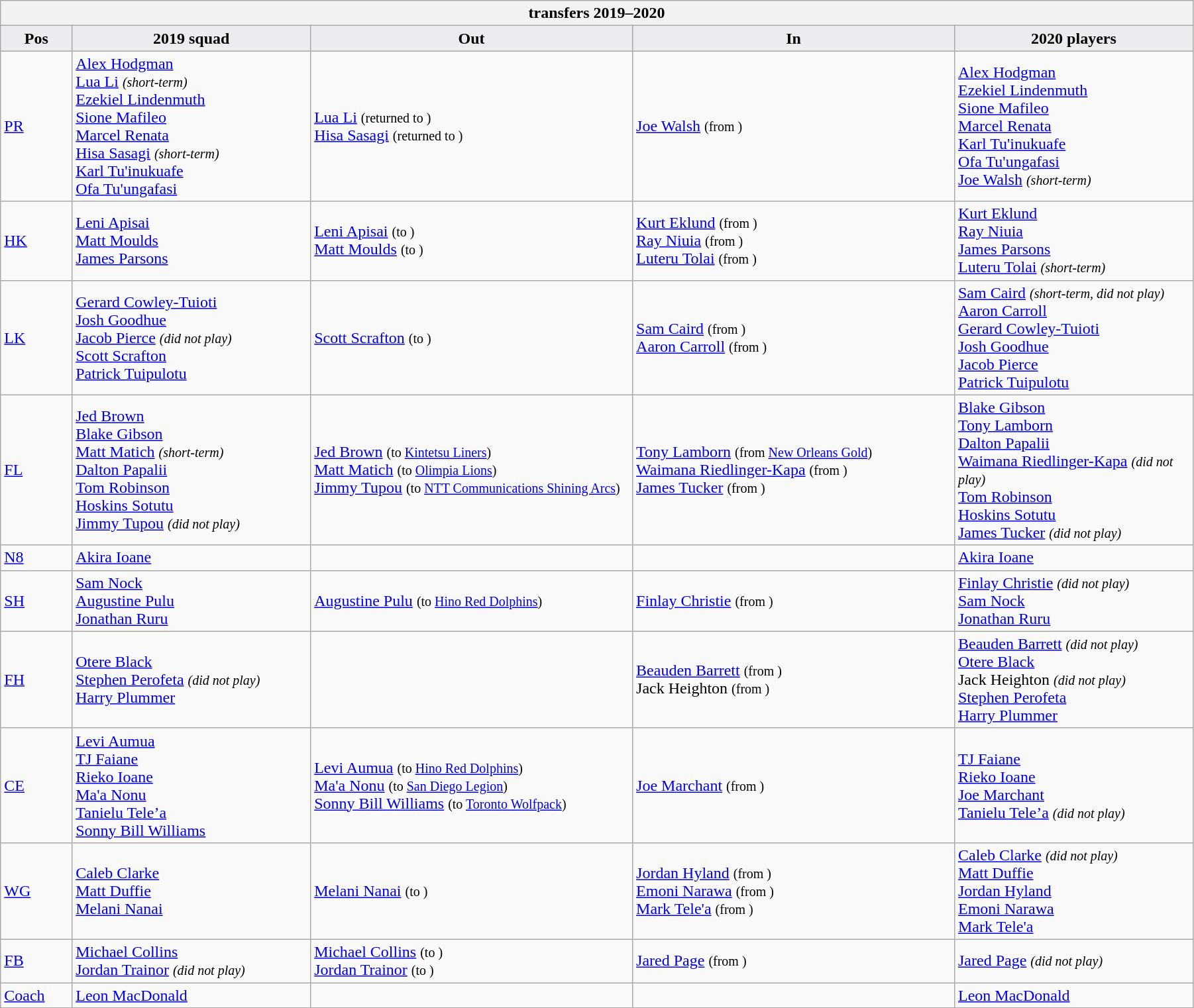<table class="wikitable" style="text-align: left; width:95%">
<tr>
<th colspan="100%"> transfers 2019–2020</th>
</tr>
<tr>
<th style="background:#ebecf0; width:6%;">Pos</th>
<th style="background:#ebecf0; width:20%;">2019 squad</th>
<th style="background:#ebecf0; width:27%;">Out</th>
<th style="background:#ebecf0; width:27%;">In</th>
<th style="background:#ebecf0; width:20%;">2020 players</th>
</tr>
<tr>
<td><a href='#'>PR</a></td>
<td> <a href='#'>Alex Hodgman</a> <br> <a href='#'>Lua Li</a> <small><em>(short-term)</em></small> <br> <a href='#'>Ezekiel Lindenmuth</a> <br> <a href='#'>Sione Mafileo</a> <br> <a href='#'>Marcel Renata</a> <br> <a href='#'>Hisa Sasagi</a> <small><em>(short-term)</em></small> <br> <a href='#'>Karl Tu'inukuafe</a> <br> <a href='#'>Ofa Tu'ungafasi</a></td>
<td>  <a href='#'>Lua Li</a> <small>(returned to )</small> <br>  <a href='#'>Hisa Sasagi</a> <small>(returned to )</small></td>
<td>  <a href='#'>Joe Walsh</a> <small>(from )</small></td>
<td> <a href='#'>Alex Hodgman</a> <br> <a href='#'>Ezekiel Lindenmuth</a> <br> <a href='#'>Sione Mafileo</a> <br> <a href='#'>Marcel Renata</a> <br> <a href='#'>Karl Tu'inukuafe</a> <br> <a href='#'>Ofa Tu'ungafasi</a> <br> <a href='#'>Joe Walsh</a> <small><em>(short-term)</em></small></td>
</tr>
<tr>
<td><a href='#'>HK</a></td>
<td> <a href='#'>Leni Apisai</a> <br> <a href='#'>Matt Moulds</a> <br> <a href='#'>James Parsons</a></td>
<td>  <a href='#'>Leni Apisai</a> <small>(to )</small> <br>  <a href='#'>Matt Moulds</a> <small>(to )</small></td>
<td>  <a href='#'>Kurt Eklund</a> <small>(from )</small> <br>  <a href='#'>Ray Niuia</a> <small>(from )</small> <br>  <a href='#'>Luteru Tolai</a> <small>(from )</small></td>
<td> <a href='#'>Kurt Eklund</a> <br> <a href='#'>Ray Niuia</a> <br> <a href='#'>James Parsons</a> <br> <a href='#'>Luteru Tolai</a> <small><em>(short-term)</em></small></td>
</tr>
<tr>
<td><a href='#'>LK</a></td>
<td> <a href='#'>Gerard Cowley-Tuioti</a> <br> <a href='#'>Josh Goodhue</a> <br> <a href='#'>Jacob Pierce</a> <small><em>(did not play)</em></small> <br> <a href='#'>Scott Scrafton</a> <br> <a href='#'>Patrick Tuipulotu</a></td>
<td>  <a href='#'>Scott Scrafton</a> <small>(to )</small></td>
<td>  <a href='#'>Sam Caird</a> <small>(from )</small> <br>  <a href='#'>Aaron Carroll</a> <small>(from )</small></td>
<td> <a href='#'>Sam Caird</a> <small><em>(short-term, did not play)</em></small> <br> <a href='#'>Aaron Carroll</a> <br> <a href='#'>Gerard Cowley-Tuioti</a> <br> <a href='#'>Josh Goodhue</a> <br> <a href='#'>Jacob Pierce</a> <br> <a href='#'>Patrick Tuipulotu</a></td>
</tr>
<tr>
<td><a href='#'>FL</a></td>
<td> <a href='#'>Jed Brown</a> <br> <a href='#'>Blake Gibson</a> <br> <a href='#'>Matt Matich</a> <small><em>(short-term)</em></small> <br> <a href='#'>Dalton Papalii</a> <br> <a href='#'>Tom Robinson</a> <br> <a href='#'>Hoskins Sotutu</a> <br> <a href='#'>Jimmy Tupou</a> <small><em>(did not play)</em></small></td>
<td>  <a href='#'>Jed Brown</a> <small>(to  <a href='#'>Kintetsu Liners</a>)</small> <br>  <a href='#'>Matt Matich</a> <small>(to  <a href='#'>Olimpia Lions</a>)</small> <br>  <a href='#'>Jimmy Tupou</a> <small>(to  <a href='#'>NTT Communications Shining Arcs</a>)</small></td>
<td>  <a href='#'>Tony Lamborn</a> <small>(from  <a href='#'>New Orleans Gold</a>)</small> <br>  <a href='#'>Waimana Riedlinger-Kapa</a> <small>(from )</small> <br>  <a href='#'>James Tucker</a> <small>(from )</small></td>
<td> <a href='#'>Blake Gibson</a> <br> <a href='#'>Tony Lamborn</a> <br> <a href='#'>Dalton Papalii</a> <br> <a href='#'>Waimana Riedlinger-Kapa</a> <small><em>(did not play)</em></small> <br> <a href='#'>Tom Robinson</a> <br> <a href='#'>Hoskins Sotutu</a> <br> <a href='#'>James Tucker</a> <small><em>(did not play)</em></small></td>
</tr>
<tr>
<td><a href='#'>N8</a></td>
<td> <a href='#'>Akira Ioane</a></td>
<td></td>
<td></td>
<td> <a href='#'>Akira Ioane</a></td>
</tr>
<tr>
<td><a href='#'>SH</a></td>
<td> <a href='#'>Sam Nock</a> <br> <a href='#'>Augustine Pulu</a> <br> <a href='#'>Jonathan Ruru</a></td>
<td>  <a href='#'>Augustine Pulu</a> <small>(to  <a href='#'>Hino Red Dolphins</a>)</small></td>
<td>  <a href='#'>Finlay Christie</a> <small>(from )</small></td>
<td> <a href='#'>Finlay Christie</a> <small><em>(did not play)</em></small> <br> <a href='#'>Sam Nock</a> <br> <a href='#'>Jonathan Ruru</a></td>
</tr>
<tr>
<td><a href='#'>FH</a></td>
<td> <a href='#'>Otere Black</a> <br> <a href='#'>Stephen Perofeta</a> <small><em>(did not play)</em></small> <br> <a href='#'>Harry Plummer</a></td>
<td></td>
<td>  <a href='#'>Beauden Barrett</a> <small>(from )</small> <br>  Jack Heighton <small>(from )</small></td>
<td> <a href='#'>Beauden Barrett</a> <small><em>(did not play)</em></small> <br> <a href='#'>Otere Black</a> <br> Jack Heighton <small><em>(did not play)</em></small> <br> <a href='#'>Stephen Perofeta</a> <br> <a href='#'>Harry Plummer</a></td>
</tr>
<tr>
<td><a href='#'>CE</a></td>
<td> <a href='#'>Levi Aumua</a> <br> <a href='#'>TJ Faiane</a> <br> <a href='#'>Rieko Ioane</a> <br> <a href='#'>Ma'a Nonu</a> <br> <a href='#'>Tanielu Tele’a</a> <br> <a href='#'>Sonny Bill Williams</a></td>
<td>  <a href='#'>Levi Aumua</a> <small>(to  <a href='#'>Hino Red Dolphins</a>)</small> <br>  <a href='#'>Ma'a Nonu</a> <small>(to  <a href='#'>San Diego Legion</a>)</small> <br>  <a href='#'>Sonny Bill Williams</a> <small>(to  <a href='#'>Toronto Wolfpack</a>)</small></td>
<td>  <a href='#'>Joe Marchant</a> <small>(from )</small></td>
<td> <a href='#'>TJ Faiane</a> <br> <a href='#'>Rieko Ioane</a> <br> <a href='#'>Joe Marchant</a> <br> <a href='#'>Tanielu Tele’a</a> <small><em>(did not play)</em></small></td>
</tr>
<tr>
<td><a href='#'>WG</a></td>
<td> <a href='#'>Caleb Clarke</a> <br> <a href='#'>Matt Duffie</a> <br> <a href='#'>Melani Nanai</a></td>
<td>  <a href='#'>Melani Nanai</a> <small>(to )</small></td>
<td>  <a href='#'>Jordan Hyland</a> <small>(from )</small> <br>  <a href='#'>Emoni Narawa</a> <small>(from )</small> <br>  <a href='#'>Mark Tele'a</a> <small>(from )</small></td>
<td> <a href='#'>Caleb Clarke</a> <small><em>(did not play)</em></small> <br> <a href='#'>Matt Duffie</a> <br> <a href='#'>Jordan Hyland</a> <br> <a href='#'>Emoni Narawa</a> <br> <a href='#'>Mark Tele'a</a></td>
</tr>
<tr>
<td><a href='#'>FB</a></td>
<td> <a href='#'>Michael Collins</a> <br> <a href='#'>Jordan Trainor</a> <small><em>(did not play)</em></small></td>
<td>  <a href='#'>Michael Collins</a> <small>(to )</small> <br>  <a href='#'>Jordan Trainor</a> <small>(to )</small></td>
<td>  <a href='#'>Jared Page</a> <small>(from )</small></td>
<td> <a href='#'>Jared Page</a> <small><em>(did not play)</em></small></td>
</tr>
<tr>
<td><a href='#'>Coach</a></td>
<td> <a href='#'>Leon MacDonald</a></td>
<td></td>
<td></td>
<td> <a href='#'>Leon MacDonald</a></td>
</tr>
</table>
